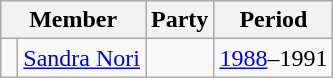<table class="wikitable">
<tr>
<th colspan="2">Member</th>
<th>Party</th>
<th>Period</th>
</tr>
<tr>
<td> </td>
<td><a href='#'>Sandra Nori</a></td>
<td></td>
<td><a href='#'>1988</a>–1991</td>
</tr>
</table>
